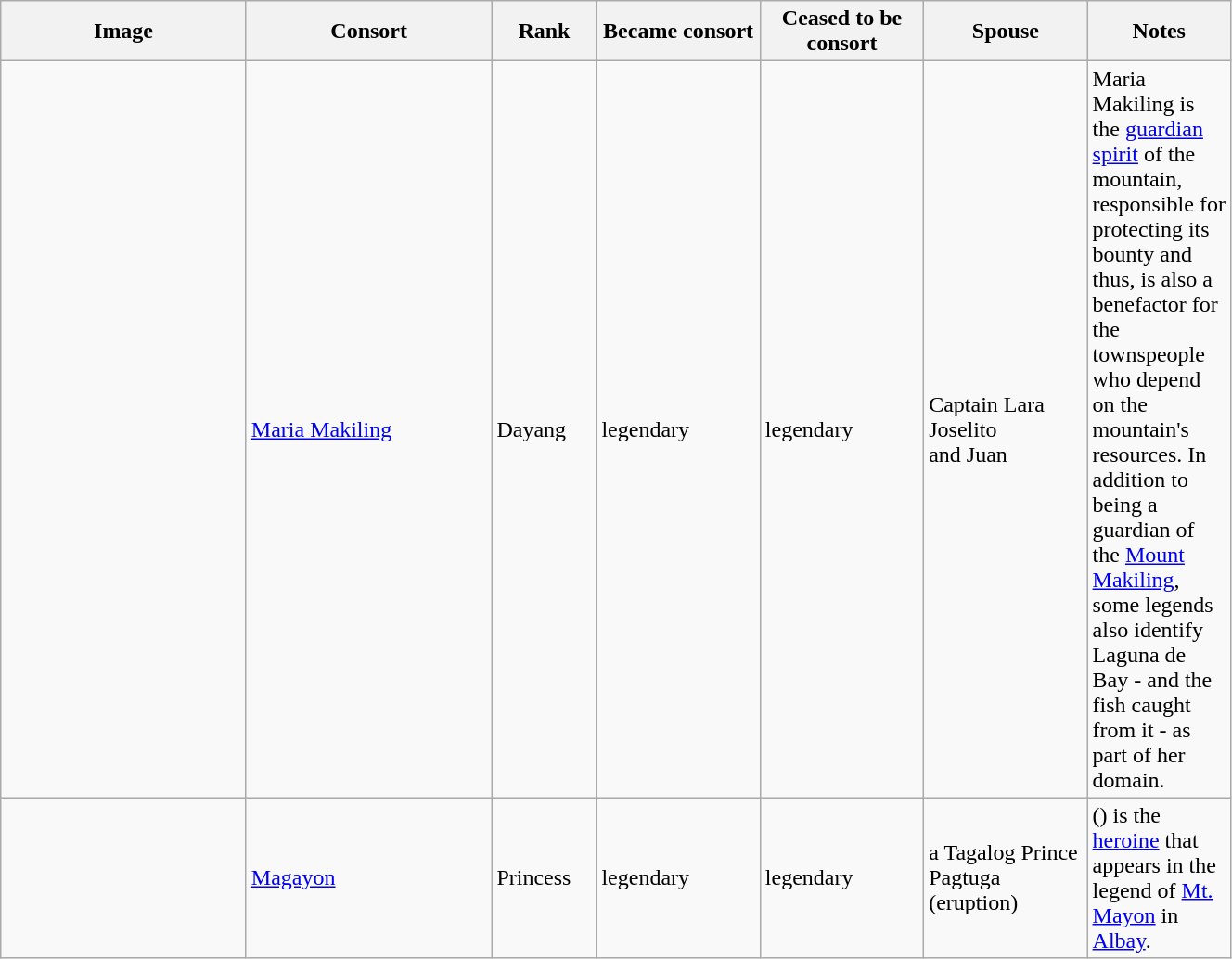<table style="width:70%;" class="wikitable">
<tr>
<th style="width:15%;">Image</th>
<th style="width:15%;">Consort</th>
<th style="width:5%;">Rank</th>
<th style="width:10%;">Became consort</th>
<th style="width:10%;">Ceased to be consort</th>
<th style="width:10%;">Spouse</th>
<th style="width:5%;">Notes</th>
</tr>
<tr>
<td></td>
<td><a href='#'>Maria Makiling</a></td>
<td>Dayang</td>
<td>legendary</td>
<td>legendary</td>
<td>Captain Lara <br> Joselito <br> and Juan</td>
<td>Maria Makiling is the <a href='#'>guardian spirit</a> of the mountain, responsible for protecting its bounty and thus, is also a benefactor for the townspeople who depend on the mountain's resources.  In addition to being a guardian of the <a href='#'>Mount Makiling</a>, some legends also identify Laguna de Bay - and the fish caught from it - as part of her domain.</td>
</tr>
<tr>
<td></td>
<td><a href='#'>Magayon</a></td>
<td>Princess</td>
<td>legendary</td>
<td>legendary</td>
<td>a Tagalog Prince Pagtuga (eruption)</td>
<td>() is the <a href='#'>heroine</a> that appears in the legend of <a href='#'>Mt. Mayon</a> in <a href='#'>Albay</a>.</td>
</tr>
</table>
